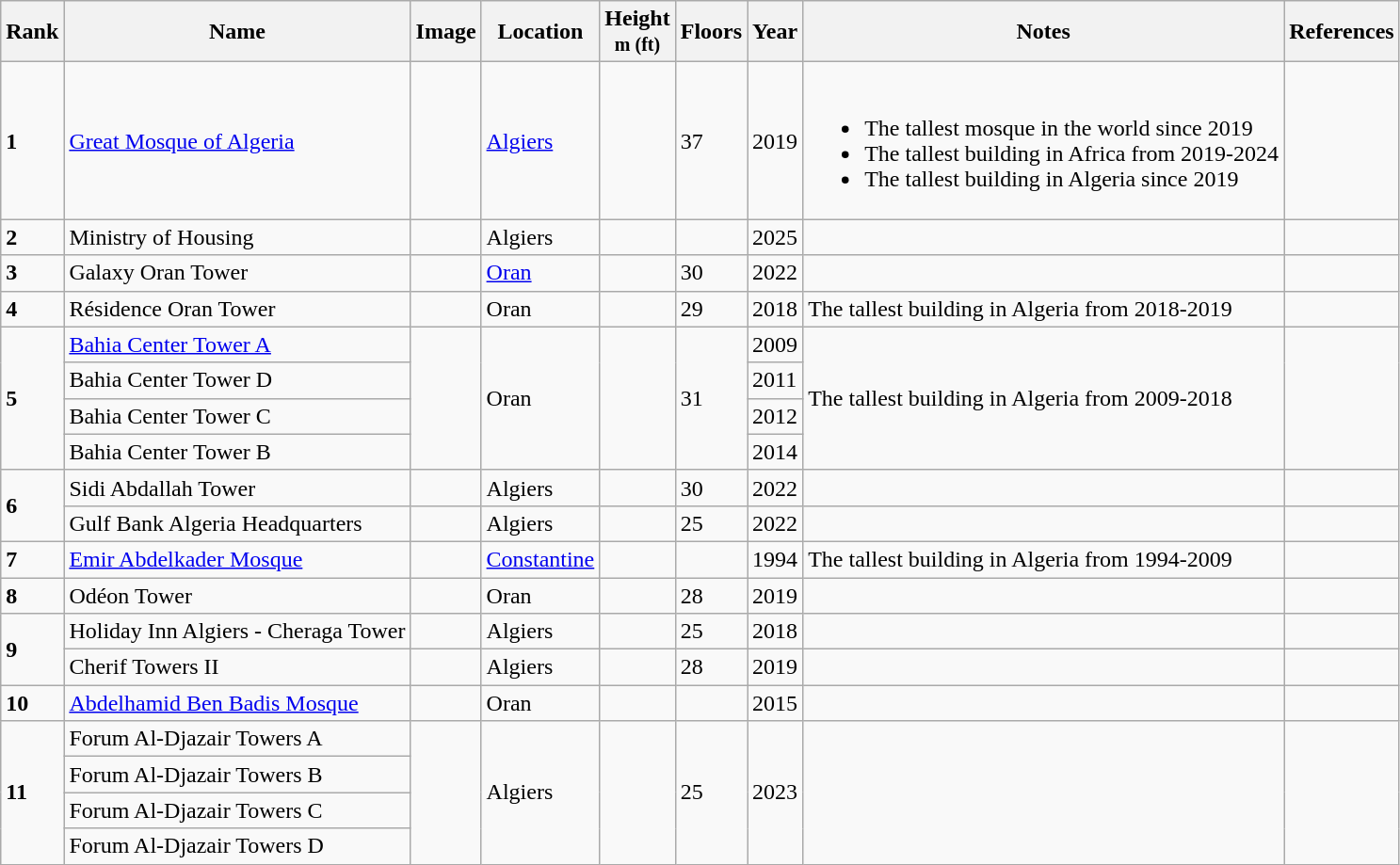<table class="wikitable sortable wikitable defaultcenter">
<tr>
<th>Rank</th>
<th>Name</th>
<th>Image</th>
<th>Location</th>
<th>Height<br><small>m (ft)</small></th>
<th>Floors</th>
<th>Year</th>
<th>Notes</th>
<th>References</th>
</tr>
<tr>
<td><strong>1</strong></td>
<td><a href='#'>Great Mosque of Algeria</a></td>
<td></td>
<td><a href='#'>Algiers</a></td>
<td></td>
<td>37</td>
<td>2019</td>
<td><br><ul><li>The tallest mosque in the world since 2019</li><li>The tallest building in Africa from 2019-2024</li><li>The tallest building in Algeria since 2019</li></ul></td>
<td></td>
</tr>
<tr>
<td><strong>2</strong></td>
<td>Ministry of Housing</td>
<td></td>
<td>Algiers</td>
<td></td>
<td></td>
<td>2025</td>
<td></td>
<td></td>
</tr>
<tr>
<td><strong>3</strong></td>
<td>Galaxy Oran Tower</td>
<td></td>
<td><a href='#'>Oran</a></td>
<td></td>
<td>30</td>
<td>2022</td>
<td></td>
<td></td>
</tr>
<tr>
<td><strong>4</strong></td>
<td>Résidence Oran Tower</td>
<td></td>
<td>Oran</td>
<td></td>
<td>29</td>
<td>2018</td>
<td>The tallest building in Algeria from 2018-2019</td>
<td></td>
</tr>
<tr>
<td rowspan="4"><strong>5</strong></td>
<td><a href='#'>Bahia Center Tower A</a></td>
<td rowspan="4"></td>
<td rowspan="4">Oran</td>
<td rowspan="4"></td>
<td rowspan="4">31</td>
<td>2009</td>
<td rowspan="4">The tallest building in Algeria from 2009-2018</td>
<td rowspan="4"></td>
</tr>
<tr>
<td>Bahia Center Tower D</td>
<td>2011</td>
</tr>
<tr>
<td>Bahia Center Tower C</td>
<td>2012</td>
</tr>
<tr>
<td>Bahia Center Tower B</td>
<td>2014</td>
</tr>
<tr>
<td rowspan="2"><strong>6</strong></td>
<td>Sidi Abdallah Tower</td>
<td></td>
<td>Algiers</td>
<td></td>
<td>30</td>
<td>2022</td>
<td></td>
<td></td>
</tr>
<tr>
<td>Gulf Bank Algeria Headquarters</td>
<td></td>
<td>Algiers</td>
<td></td>
<td>25</td>
<td>2022</td>
<td></td>
<td></td>
</tr>
<tr>
<td><strong>7</strong></td>
<td><a href='#'>Emir Abdelkader Mosque</a></td>
<td></td>
<td><a href='#'>Constantine</a></td>
<td></td>
<td></td>
<td>1994</td>
<td>The tallest building in Algeria from 1994-2009</td>
<td></td>
</tr>
<tr>
<td><strong>8</strong></td>
<td>Odéon Tower</td>
<td></td>
<td>Oran</td>
<td></td>
<td>28</td>
<td>2019</td>
<td></td>
<td></td>
</tr>
<tr>
<td rowspan="2"><strong>9</strong></td>
<td>Holiday Inn Algiers - Cheraga Tower</td>
<td></td>
<td>Algiers</td>
<td></td>
<td>25</td>
<td>2018</td>
<td></td>
<td></td>
</tr>
<tr>
<td>Cherif Towers II</td>
<td></td>
<td>Algiers</td>
<td></td>
<td>28</td>
<td>2019</td>
<td></td>
<td></td>
</tr>
<tr>
<td><strong>10</strong></td>
<td><a href='#'>Abdelhamid Ben Badis Mosque</a></td>
<td></td>
<td>Oran</td>
<td></td>
<td></td>
<td>2015</td>
<td></td>
<td></td>
</tr>
<tr>
<td rowspan="4"><strong>11</strong></td>
<td>Forum Al-Djazair Towers A</td>
<td rowspan="4"></td>
<td rowspan="4">Algiers</td>
<td rowspan="4"></td>
<td rowspan="4">25</td>
<td rowspan="4">2023</td>
<td rowspan="4"></td>
<td rowspan="4"></td>
</tr>
<tr>
<td>Forum Al-Djazair Towers B</td>
</tr>
<tr>
<td>Forum Al-Djazair Towers C</td>
</tr>
<tr>
<td>Forum Al-Djazair Towers D</td>
</tr>
</table>
